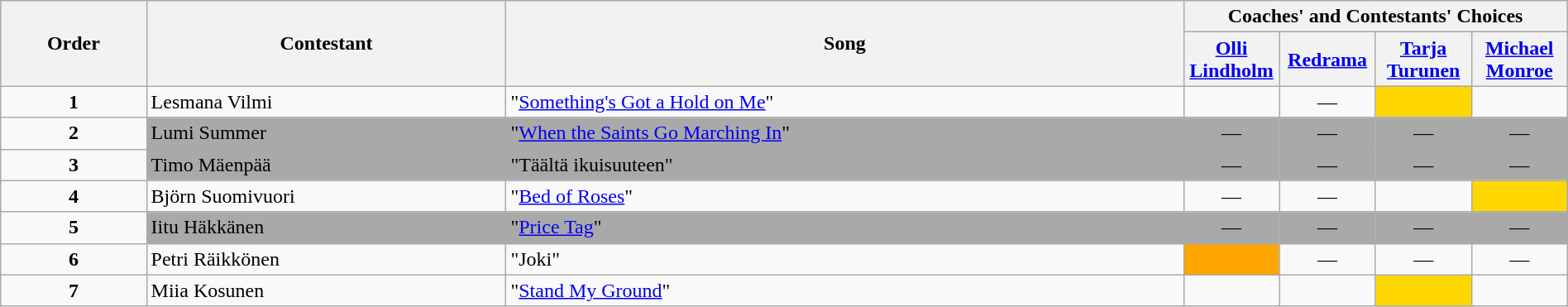<table class="wikitable" style="width:100%;">
<tr>
<th rowspan=2>Order</th>
<th rowspan=2>Contestant</th>
<th rowspan=2>Song</th>
<th colspan=4>Coaches' and Contestants' Choices</th>
</tr>
<tr>
<th width="70"><a href='#'>Olli Lindholm</a></th>
<th width="70"><a href='#'>Redrama</a></th>
<th width="70"><a href='#'>Tarja Turunen</a></th>
<th width="70"><a href='#'>Michael Monroe</a></th>
</tr>
<tr>
<td align="center"><strong>1</strong></td>
<td>Lesmana Vilmi</td>
<td>"<a href='#'>Something's Got a Hold on Me</a>"</td>
<td style=";text-align:center;"></td>
<td align="center">—</td>
<td style="background:gold;text-align:center;"></td>
<td style=";text-align:center;"></td>
</tr>
<tr>
<td align="center"><strong>2</strong></td>
<td style="background:darkgrey;text-align:left;">Lumi Summer</td>
<td style="background:darkgrey;text-align:left;">"<a href='#'>When the Saints Go Marching In</a>"</td>
<td style="background:darkgrey;text-align:center;">—</td>
<td style="background:darkgrey;text-align:center;">—</td>
<td style="background:darkgrey;text-align:center;">—</td>
<td style="background:darkgrey;text-align:center;">—</td>
</tr>
<tr>
<td align="center"><strong>3</strong></td>
<td style="background:darkgrey;text-align:left;">Timo Mäenpää</td>
<td style="background:darkgrey;text-align:left;">"Täältä ikuisuuteen"</td>
<td style="background:darkgrey;text-align:center;">—</td>
<td style="background:darkgrey;text-align:center;">—</td>
<td style="background:darkgrey;text-align:center;">—</td>
<td style="background:darkgrey;text-align:center;">—</td>
</tr>
<tr>
<td align="center"><strong>4</strong></td>
<td>Björn Suomivuori</td>
<td>"<a href='#'>Bed of Roses</a>"</td>
<td align="center">—</td>
<td align="center">—</td>
<td style=";text-align:center;"></td>
<td style="background:gold;text-align:center;"></td>
</tr>
<tr>
<td align="center"><strong>5</strong></td>
<td style="background:darkgrey;text-align:left;">Iitu Häkkänen</td>
<td style="background:darkgrey;text-align:left;">"<a href='#'>Price Tag</a>"</td>
<td style="background:darkgrey;text-align:center;">—</td>
<td style="background:darkgrey;text-align:center;">—</td>
<td style="background:darkgrey;text-align:center;">—</td>
<td style="background:darkgrey;text-align:center;">—</td>
</tr>
<tr>
<td align="center"><strong>6</strong></td>
<td>Petri Räikkönen</td>
<td>"Joki"</td>
<td style="background:orange;text-align:center;"></td>
<td align="center">—</td>
<td align="center">—</td>
<td align="center">—</td>
</tr>
<tr>
<td align="center"><strong>7</strong></td>
<td>Miia Kosunen</td>
<td>"<a href='#'>Stand My Ground</a>"</td>
<td style=";text-align:center;"></td>
<td style=";text-align:center;"></td>
<td style="background:gold;text-align:center;"></td>
<td style=";text-align:center;"></td>
</tr>
</table>
